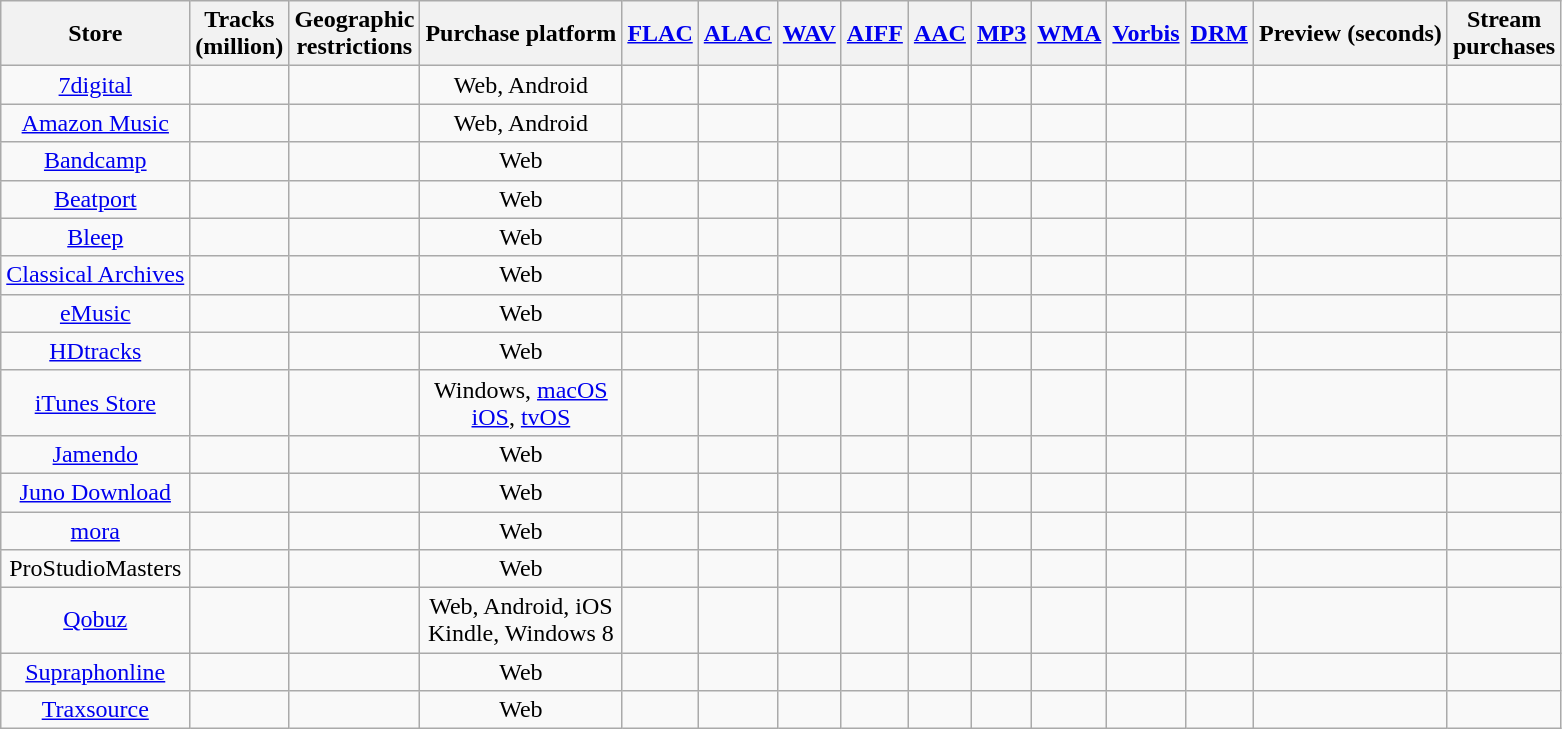<table class="sortable wikitable sticky-table-row1 sticky-table-col1" style="text-align: center;">
<tr>
<th>Store</th>
<th>Tracks<br>(million)</th>
<th>Geographic<br>restrictions</th>
<th>Purchase platform</th>
<th><a href='#'>FLAC</a></th>
<th><a href='#'>ALAC</a></th>
<th><a href='#'>WAV</a></th>
<th><a href='#'>AIFF</a></th>
<th><a href='#'>AAC</a></th>
<th><a href='#'>MP3</a></th>
<th><a href='#'>WMA</a></th>
<th><a href='#'>Vorbis</a></th>
<th><a href='#'>DRM</a></th>
<th>Preview (seconds)</th>
<th>Stream<br> purchases</th>
</tr>
<tr>
<td><a href='#'>7digital</a></td>
<td></td>
<td><br></td>
<td>Web, Android</td>
<td> </td>
<td> </td>
<td> </td>
<td> </td>
<td> </td>
<td> </td>
<td> </td>
<td> </td>
<td> </td>
<td></td>
<td></td>
</tr>
<tr>
<td><a href='#'>Amazon Music</a></td>
<td></td>
<td></td>
<td>Web, Android</td>
<td> </td>
<td> </td>
<td> </td>
<td> </td>
<td> </td>
<td> </td>
<td> </td>
<td> </td>
<td></td>
<td></td>
<td></td>
</tr>
<tr>
<td><a href='#'>Bandcamp</a></td>
<td></td>
<td></td>
<td>Web</td>
<td> </td>
<td> </td>
<td> </td>
<td> </td>
<td> </td>
<td> </td>
<td> </td>
<td> </td>
<td></td>
<td></td>
<td></td>
</tr>
<tr>
<td><a href='#'>Beatport</a></td>
<td></td>
<td><br></td>
<td>Web</td>
<td> </td>
<td> </td>
<td> </td>
<td> </td>
<td> </td>
<td> </td>
<td> </td>
<td> </td>
<td></td>
<td></td>
<td></td>
</tr>
<tr>
<td><a href='#'>Bleep</a></td>
<td></td>
<td></td>
<td>Web</td>
<td> </td>
<td> </td>
<td> </td>
<td> </td>
<td> </td>
<td> </td>
<td> </td>
<td> </td>
<td></td>
<td></td>
<td></td>
</tr>
<tr>
<td><a href='#'>Classical Archives</a></td>
<td></td>
<td></td>
<td>Web</td>
<td> </td>
<td> </td>
<td> </td>
<td> </td>
<td> </td>
<td> </td>
<td> </td>
<td> </td>
<td></td>
<td></td>
<td></td>
</tr>
<tr>
<td><a href='#'>eMusic</a></td>
<td></td>
<td><br></td>
<td>Web</td>
<td> </td>
<td> </td>
<td> </td>
<td> </td>
<td> </td>
<td></td>
<td> </td>
<td> </td>
<td></td>
<td></td>
<td></td>
</tr>
<tr>
<td><a href='#'>HDtracks</a></td>
<td></td>
<td><br></td>
<td>Web</td>
<td> </td>
<td> </td>
<td> </td>
<td> </td>
<td> </td>
<td> </td>
<td> </td>
<td> </td>
<td></td>
<td></td>
<td></td>
</tr>
<tr>
<td><a href='#'>iTunes Store</a></td>
<td></td>
<td><br></td>
<td>Windows, <a href='#'>macOS</a><br><a href='#'>iOS</a>, <a href='#'>tvOS</a></td>
<td> </td>
<td> </td>
<td> </td>
<td> </td>
<td> </td>
<td> </td>
<td> </td>
<td> </td>
<td></td>
<td></td>
<td></td>
</tr>
<tr>
<td><a href='#'>Jamendo</a></td>
<td></td>
<td></td>
<td>Web</td>
<td> </td>
<td> </td>
<td> </td>
<td> </td>
<td> </td>
<td> </td>
<td> </td>
<td> </td>
<td></td>
<td></td>
<td></td>
</tr>
<tr>
<td><a href='#'>Juno Download</a></td>
<td></td>
<td><br></td>
<td>Web</td>
<td> </td>
<td> </td>
<td> </td>
<td> </td>
<td> </td>
<td> </td>
<td> </td>
<td> </td>
<td></td>
<td></td>
<td></td>
</tr>
<tr>
<td><a href='#'>mora</a></td>
<td></td>
<td></td>
<td>Web</td>
<td> </td>
<td> </td>
<td> </td>
<td> </td>
<td> </td>
<td> </td>
<td> </td>
<td> </td>
<td></td>
<td></td>
<td></td>
</tr>
<tr>
<td>ProStudioMasters</td>
<td></td>
<td></td>
<td>Web</td>
<td> </td>
<td> </td>
<td> </td>
<td> </td>
<td> </td>
<td> </td>
<td> </td>
<td> </td>
<td></td>
<td></td>
<td></td>
</tr>
<tr>
<td><a href='#'>Qobuz</a></td>
<td></td>
<td></td>
<td>Web, Android, iOS<br>Kindle, Windows 8</td>
<td> </td>
<td> </td>
<td> </td>
<td> </td>
<td> </td>
<td> </td>
<td> </td>
<td> </td>
<td> </td>
<td></td>
<td></td>
</tr>
<tr>
<td><a href='#'>Supraphonline</a></td>
<td></td>
<td></td>
<td>Web</td>
<td> </td>
<td> </td>
<td> </td>
<td> </td>
<td> </td>
<td> </td>
<td> </td>
<td> </td>
<td></td>
<td></td>
<td></td>
</tr>
<tr>
<td><a href='#'>Traxsource</a></td>
<td></td>
<td></td>
<td>Web</td>
<td> </td>
<td> </td>
<td> </td>
<td> </td>
<td> </td>
<td> </td>
<td> </td>
<td> </td>
<td></td>
<td></td>
<td></td>
</tr>
</table>
